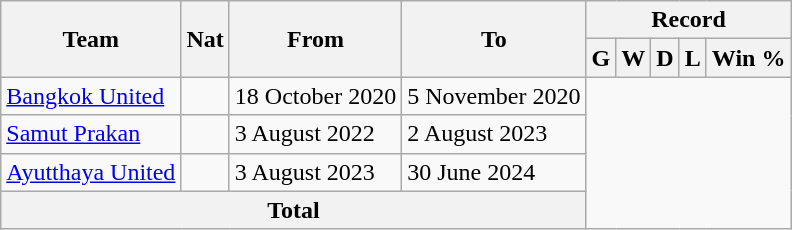<table class=wikitable style="text-align: center">
<tr>
<th rowspan="2">Team</th>
<th rowspan="2">Nat</th>
<th rowspan="2">From</th>
<th rowspan="2">To</th>
<th colspan="5">Record</th>
</tr>
<tr>
<th>G</th>
<th>W</th>
<th>D</th>
<th>L</th>
<th>Win %</th>
</tr>
<tr>
<td align=left><a href='#'>Bangkok United</a></td>
<td></td>
<td align=left>18 October 2020</td>
<td align=left>5 November 2020<br></td>
</tr>
<tr>
<td align=left><a href='#'>Samut Prakan</a></td>
<td></td>
<td align=left>3 August 2022</td>
<td align=left>2 August 2023<br></td>
</tr>
<tr>
<td align=left><a href='#'>Ayutthaya United</a></td>
<td></td>
<td align=left>3 August 2023</td>
<td align=left>30 June 2024<br></td>
</tr>
<tr>
<th colspan="4">Total<br></th>
</tr>
</table>
